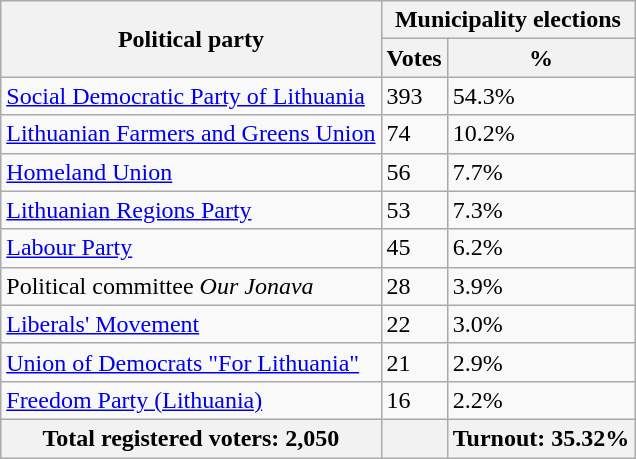<table class="wikitable">
<tr>
<th rowspan="2">Political party</th>
<th colspan="2">Municipality elections</th>
</tr>
<tr>
<th>Votes </th>
<th>%</th>
</tr>
<tr>
<td><a href='#'>Social Democratic Party of Lithuania</a></td>
<td>393</td>
<td>54.3%</td>
</tr>
<tr>
<td><a href='#'>Lithuanian Farmers and Greens Union</a></td>
<td>74</td>
<td>10.2%</td>
</tr>
<tr>
<td><a href='#'>Homeland Union</a></td>
<td>56</td>
<td>7.7%</td>
</tr>
<tr>
<td><a href='#'>Lithuanian Regions Party</a></td>
<td>53</td>
<td>7.3%</td>
</tr>
<tr>
<td><a href='#'>Labour Party</a></td>
<td>45</td>
<td>6.2%</td>
</tr>
<tr>
<td>Political committee <em>Our Jonava</em></td>
<td>28</td>
<td>3.9%</td>
</tr>
<tr>
<td><a href='#'>Liberals' Movement</a></td>
<td>22</td>
<td>3.0%</td>
</tr>
<tr>
<td><a href='#'>Union of Democrats "For Lithuania"</a></td>
<td>21</td>
<td>2.9%</td>
</tr>
<tr>
<td><a href='#'>Freedom Party (Lithuania)</a></td>
<td>16</td>
<td>2.2%</td>
</tr>
<tr>
<th>Total registered voters: 2,050</th>
<th></th>
<th>Turnout: 35.32%</th>
</tr>
</table>
